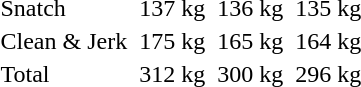<table>
<tr>
<td>Snatch</td>
<td></td>
<td>137 kg</td>
<td></td>
<td>136 kg</td>
<td></td>
<td>135 kg</td>
</tr>
<tr>
<td>Clean & Jerk</td>
<td></td>
<td>175 kg</td>
<td></td>
<td>165 kg</td>
<td></td>
<td>164 kg</td>
</tr>
<tr>
<td>Total</td>
<td></td>
<td>312 kg</td>
<td></td>
<td>300 kg</td>
<td></td>
<td>296 kg</td>
</tr>
</table>
